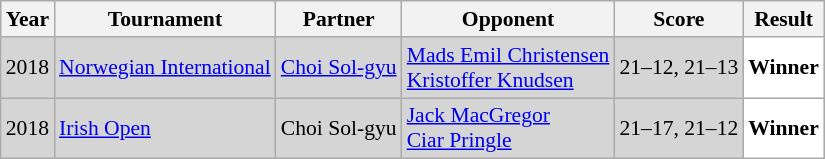<table class="sortable wikitable" style="font-size: 90%;">
<tr>
<th>Year</th>
<th>Tournament</th>
<th>Partner</th>
<th>Opponent</th>
<th>Score</th>
<th>Result</th>
</tr>
<tr style="background:#D5D5D5">
<td align="center">2018</td>
<td align="left"><a href='#'>Norwegian International</a></td>
<td align="left"> <a href='#'>Choi Sol-gyu</a></td>
<td align="left"> <a href='#'>Mads Emil Christensen</a><br> <a href='#'>Kristoffer Knudsen</a></td>
<td align="left">21–12, 21–13</td>
<td style="text-align:left; background:white"> <strong>Winner</strong></td>
</tr>
<tr style="background:#D5D5D5">
<td align="center">2018</td>
<td align="left"><a href='#'>Irish Open</a></td>
<td align="left"> Choi Sol-gyu</td>
<td align="left"> <a href='#'>Jack MacGregor</a><br> <a href='#'>Ciar Pringle</a></td>
<td align="left">21–17, 21–12</td>
<td style="text-align:left; background:white"> <strong>Winner</strong></td>
</tr>
</table>
